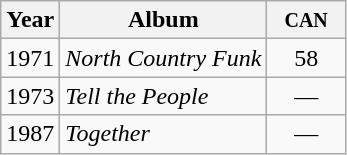<table class="wikitable">
<tr>
<th>Year</th>
<th>Album</th>
<th style="width:45px;"><small>CAN</small></th>
</tr>
<tr>
<td>1971</td>
<td><em>North Country Funk</em></td>
<td style="text-align:center;">58</td>
</tr>
<tr>
<td>1973</td>
<td><em>Tell the People</em></td>
<td style="text-align:center;">—</td>
</tr>
<tr>
<td>1987</td>
<td><em>Together</em></td>
<td style="text-align:center;">—</td>
</tr>
</table>
